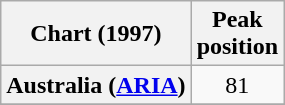<table class="wikitable sortable plainrowheaders" style="text-align:center">
<tr>
<th scope="col">Chart (1997)</th>
<th scope="col">Peak<br>position</th>
</tr>
<tr>
<th scope="row">Australia (<a href='#'>ARIA</a>)</th>
<td>81</td>
</tr>
<tr>
</tr>
</table>
